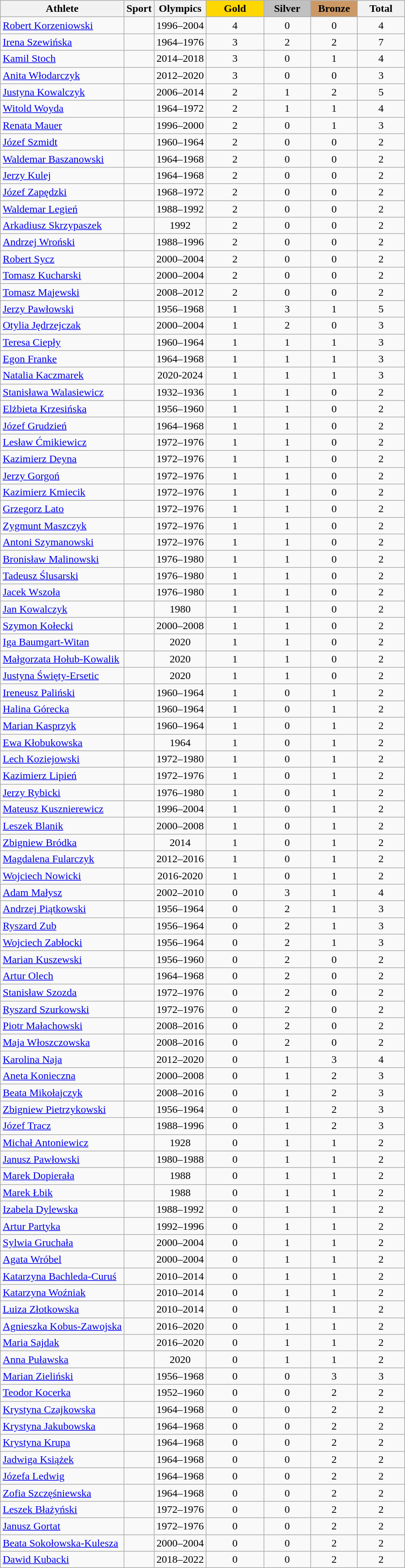<table class="wikitable sortable">
<tr>
<th>Athlete</th>
<th>Sport</th>
<th>Olympics</th>
<th style="background:gold; width:5.0em; font-weight:bold;">Gold</th>
<th style="background:silver; width:4.0em; font-weight:bold;">Silver</th>
<th style="background:#cc9966; width:4.0em; font-weight:bold;">Bronze</th>
<th style="width:4.0em;">Total</th>
</tr>
<tr align=center>
<td align=left><a href='#'>Robert Korzeniowski</a></td>
<td align=left></td>
<td>1996–2004</td>
<td>4</td>
<td>0</td>
<td>0</td>
<td>4</td>
</tr>
<tr align=center>
<td align=left><a href='#'>Irena Szewińska</a></td>
<td align=left></td>
<td>1964–1976</td>
<td>3</td>
<td>2</td>
<td>2</td>
<td>7</td>
</tr>
<tr align=center>
<td align=left><a href='#'>Kamil Stoch</a></td>
<td align=left></td>
<td>2014–2018</td>
<td>3</td>
<td>0</td>
<td>1</td>
<td>4</td>
</tr>
<tr align=center>
<td align=left><a href='#'>Anita Włodarczyk</a></td>
<td align=left></td>
<td>2012–2020</td>
<td>3</td>
<td>0</td>
<td>0</td>
<td>3</td>
</tr>
<tr align=center>
<td align=left><a href='#'>Justyna Kowalczyk</a></td>
<td align=left></td>
<td>2006–2014</td>
<td>2</td>
<td>1</td>
<td>2</td>
<td>5</td>
</tr>
<tr align=center>
<td align=left><a href='#'>Witold Woyda</a></td>
<td align=left></td>
<td>1964–1972</td>
<td>2</td>
<td>1</td>
<td>1</td>
<td>4</td>
</tr>
<tr align=center>
<td align=left><a href='#'>Renata Mauer</a></td>
<td align=left></td>
<td>1996–2000</td>
<td>2</td>
<td>0</td>
<td>1</td>
<td>3</td>
</tr>
<tr align=center>
<td align=left><a href='#'>Józef Szmidt</a></td>
<td align=left></td>
<td>1960–1964</td>
<td>2</td>
<td>0</td>
<td>0</td>
<td>2</td>
</tr>
<tr align=center>
<td align=left><a href='#'>Waldemar Baszanowski</a></td>
<td align=left></td>
<td>1964–1968</td>
<td>2</td>
<td>0</td>
<td>0</td>
<td>2</td>
</tr>
<tr align=center>
<td align=left><a href='#'>Jerzy Kulej</a></td>
<td align=left></td>
<td>1964–1968</td>
<td>2</td>
<td>0</td>
<td>0</td>
<td>2</td>
</tr>
<tr align=center>
<td align=left><a href='#'>Józef Zapędzki</a></td>
<td align=left></td>
<td>1968–1972</td>
<td>2</td>
<td>0</td>
<td>0</td>
<td>2</td>
</tr>
<tr align=center>
<td align=left><a href='#'>Waldemar Legień</a></td>
<td align=left></td>
<td>1988–1992</td>
<td>2</td>
<td>0</td>
<td>0</td>
<td>2</td>
</tr>
<tr align=center>
<td align=left><a href='#'>Arkadiusz Skrzypaszek</a></td>
<td align=left></td>
<td>1992</td>
<td>2</td>
<td>0</td>
<td>0</td>
<td>2</td>
</tr>
<tr align=center>
<td align=left><a href='#'>Andrzej Wroński</a></td>
<td align=left></td>
<td>1988–1996</td>
<td>2</td>
<td>0</td>
<td>0</td>
<td>2</td>
</tr>
<tr align=center>
<td align=left><a href='#'>Robert Sycz</a></td>
<td align=left></td>
<td>2000–2004</td>
<td>2</td>
<td>0</td>
<td>0</td>
<td>2</td>
</tr>
<tr align=center>
<td align=left><a href='#'>Tomasz Kucharski</a></td>
<td align=left></td>
<td>2000–2004</td>
<td>2</td>
<td>0</td>
<td>0</td>
<td>2</td>
</tr>
<tr align=center>
<td align=left><a href='#'>Tomasz Majewski</a></td>
<td align=left></td>
<td>2008–2012</td>
<td>2</td>
<td>0</td>
<td>0</td>
<td>2</td>
</tr>
<tr align=center>
<td align=left><a href='#'>Jerzy Pawłowski</a></td>
<td align=left></td>
<td>1956–1968</td>
<td>1</td>
<td>3</td>
<td>1</td>
<td>5</td>
</tr>
<tr align=center>
<td align=left><a href='#'>Otylia Jędrzejczak</a></td>
<td align=left></td>
<td>2000–2004</td>
<td>1</td>
<td>2</td>
<td>0</td>
<td>3</td>
</tr>
<tr align=center>
<td align=left><a href='#'>Teresa Ciepły</a></td>
<td align=left></td>
<td>1960–1964</td>
<td>1</td>
<td>1</td>
<td>1</td>
<td>3</td>
</tr>
<tr align=center>
<td align=left><a href='#'>Egon Franke</a></td>
<td align=left></td>
<td>1964–1968</td>
<td>1</td>
<td>1</td>
<td>1</td>
<td>3</td>
</tr>
<tr align=center>
<td align=left><a href='#'>Natalia Kaczmarek</a></td>
<td align=left></td>
<td>2020-2024</td>
<td>1</td>
<td>1</td>
<td>1</td>
<td>3</td>
</tr>
<tr align=center>
<td align=left><a href='#'>Stanisława Walasiewicz</a></td>
<td align=left></td>
<td>1932–1936</td>
<td>1</td>
<td>1</td>
<td>0</td>
<td>2</td>
</tr>
<tr align=center>
<td align=left><a href='#'>Elżbieta Krzesińska</a></td>
<td align=left></td>
<td>1956–1960</td>
<td>1</td>
<td>1</td>
<td>0</td>
<td>2</td>
</tr>
<tr align=center>
<td align=left><a href='#'>Józef Grudzień</a></td>
<td align=left></td>
<td>1964–1968</td>
<td>1</td>
<td>1</td>
<td>0</td>
<td>2</td>
</tr>
<tr align=center>
<td align=left><a href='#'>Lesław Ćmikiewicz</a></td>
<td align=left></td>
<td>1972–1976</td>
<td>1</td>
<td>1</td>
<td>0</td>
<td>2</td>
</tr>
<tr align=center>
<td align=left><a href='#'>Kazimierz Deyna</a></td>
<td align=left></td>
<td>1972–1976</td>
<td>1</td>
<td>1</td>
<td>0</td>
<td>2</td>
</tr>
<tr align=center>
<td align=left><a href='#'>Jerzy Gorgoń</a></td>
<td align=left></td>
<td>1972–1976</td>
<td>1</td>
<td>1</td>
<td>0</td>
<td>2</td>
</tr>
<tr align=center>
<td align=left><a href='#'>Kazimierz Kmiecik</a></td>
<td align=left></td>
<td>1972–1976</td>
<td>1</td>
<td>1</td>
<td>0</td>
<td>2</td>
</tr>
<tr align=center>
<td align=left><a href='#'>Grzegorz Lato</a></td>
<td align=left></td>
<td>1972–1976</td>
<td>1</td>
<td>1</td>
<td>0</td>
<td>2</td>
</tr>
<tr align=center>
<td align=left><a href='#'>Zygmunt Maszczyk</a></td>
<td align=left></td>
<td>1972–1976</td>
<td>1</td>
<td>1</td>
<td>0</td>
<td>2</td>
</tr>
<tr align=center>
<td align=left><a href='#'>Antoni Szymanowski</a></td>
<td align=left></td>
<td>1972–1976</td>
<td>1</td>
<td>1</td>
<td>0</td>
<td>2</td>
</tr>
<tr align=center>
<td align=left><a href='#'>Bronisław Malinowski</a></td>
<td align=left></td>
<td>1976–1980</td>
<td>1</td>
<td>1</td>
<td>0</td>
<td>2</td>
</tr>
<tr align=center>
<td align=left><a href='#'>Tadeusz Ślusarski</a></td>
<td align=left></td>
<td>1976–1980</td>
<td>1</td>
<td>1</td>
<td>0</td>
<td>2</td>
</tr>
<tr align=center>
<td align=left><a href='#'>Jacek Wszoła</a></td>
<td align=left></td>
<td>1976–1980</td>
<td>1</td>
<td>1</td>
<td>0</td>
<td>2</td>
</tr>
<tr align=center>
<td align=left><a href='#'>Jan Kowalczyk</a></td>
<td align=left></td>
<td>1980</td>
<td>1</td>
<td>1</td>
<td>0</td>
<td>2</td>
</tr>
<tr align=center>
<td align=left><a href='#'>Szymon Kołecki</a></td>
<td align=left></td>
<td>2000–2008</td>
<td>1</td>
<td>1</td>
<td>0</td>
<td>2</td>
</tr>
<tr align=center>
<td align=left><a href='#'>Iga Baumgart-Witan</a></td>
<td align=left></td>
<td>2020</td>
<td>1</td>
<td>1</td>
<td>0</td>
<td>2</td>
</tr>
<tr align=center>
<td align=left><a href='#'>Małgorzata Hołub-Kowalik</a></td>
<td align=left></td>
<td>2020</td>
<td>1</td>
<td>1</td>
<td>0</td>
<td>2</td>
</tr>
<tr align=center>
<td align=left><a href='#'>Justyna Święty-Ersetic</a></td>
<td align=left></td>
<td>2020</td>
<td>1</td>
<td>1</td>
<td>0</td>
<td>2</td>
</tr>
<tr align=center>
<td align=left><a href='#'>Ireneusz Paliński</a></td>
<td align=left></td>
<td>1960–1964</td>
<td>1</td>
<td>0</td>
<td>1</td>
<td>2</td>
</tr>
<tr align=center>
<td align=left><a href='#'>Halina Górecka</a></td>
<td align=left></td>
<td>1960–1964</td>
<td>1</td>
<td>0</td>
<td>1</td>
<td>2</td>
</tr>
<tr align=center>
<td align=left><a href='#'>Marian Kasprzyk</a></td>
<td align=left></td>
<td>1960–1964</td>
<td>1</td>
<td>0</td>
<td>1</td>
<td>2</td>
</tr>
<tr align=center>
<td align=left><a href='#'>Ewa Kłobukowska</a></td>
<td align=left></td>
<td>1964</td>
<td>1</td>
<td>0</td>
<td>1</td>
<td>2</td>
</tr>
<tr align=center>
<td align=left><a href='#'>Lech Koziejowski</a></td>
<td align=left></td>
<td>1972–1980</td>
<td>1</td>
<td>0</td>
<td>1</td>
<td>2</td>
</tr>
<tr align=center>
<td align=left><a href='#'>Kazimierz Lipień</a></td>
<td align=left></td>
<td>1972–1976</td>
<td>1</td>
<td>0</td>
<td>1</td>
<td>2</td>
</tr>
<tr align=center>
<td align=left><a href='#'>Jerzy Rybicki</a></td>
<td align=left></td>
<td>1976–1980</td>
<td>1</td>
<td>0</td>
<td>1</td>
<td>2</td>
</tr>
<tr align=center>
<td align=left><a href='#'>Mateusz Kusznierewicz</a></td>
<td align=left></td>
<td>1996–2004</td>
<td>1</td>
<td>0</td>
<td>1</td>
<td>2</td>
</tr>
<tr align=center>
<td align=left><a href='#'>Leszek Blanik</a></td>
<td align=left></td>
<td>2000–2008</td>
<td>1</td>
<td>0</td>
<td>1</td>
<td>2</td>
</tr>
<tr align=center>
<td align=left><a href='#'>Zbigniew Bródka</a></td>
<td align=left></td>
<td>2014</td>
<td>1</td>
<td>0</td>
<td>1</td>
<td>2</td>
</tr>
<tr align=center>
<td align=left><a href='#'>Magdalena Fularczyk</a></td>
<td align=left></td>
<td>2012–2016</td>
<td>1</td>
<td>0</td>
<td>1</td>
<td>2</td>
</tr>
<tr align=center>
<td align=left><a href='#'>Wojciech Nowicki</a></td>
<td align=left></td>
<td>2016-2020</td>
<td>1</td>
<td>0</td>
<td>1</td>
<td>2</td>
</tr>
<tr align=center>
<td align=left><a href='#'>Adam Małysz</a></td>
<td align=left></td>
<td>2002–2010</td>
<td>0</td>
<td>3</td>
<td>1</td>
<td>4</td>
</tr>
<tr align=center>
<td align=left><a href='#'>Andrzej Piątkowski</a></td>
<td align=left></td>
<td>1956–1964</td>
<td>0</td>
<td>2</td>
<td>1</td>
<td>3</td>
</tr>
<tr align=center>
<td align=left><a href='#'>Ryszard Zub</a></td>
<td align=left></td>
<td>1956–1964</td>
<td>0</td>
<td>2</td>
<td>1</td>
<td>3</td>
</tr>
<tr align=center>
<td align=left><a href='#'>Wojciech Zabłocki</a></td>
<td align=left></td>
<td>1956–1964</td>
<td>0</td>
<td>2</td>
<td>1</td>
<td>3</td>
</tr>
<tr align=center>
<td align=left><a href='#'>Marian Kuszewski</a></td>
<td align=left></td>
<td>1956–1960</td>
<td>0</td>
<td>2</td>
<td>0</td>
<td>2</td>
</tr>
<tr align=center>
<td align=left><a href='#'>Artur Olech</a></td>
<td align=left></td>
<td>1964–1968</td>
<td>0</td>
<td>2</td>
<td>0</td>
<td>2</td>
</tr>
<tr align=center>
<td align=left><a href='#'>Stanisław Szozda</a></td>
<td align=left></td>
<td>1972–1976</td>
<td>0</td>
<td>2</td>
<td>0</td>
<td>2</td>
</tr>
<tr align=center>
<td align=left><a href='#'>Ryszard Szurkowski</a></td>
<td align=left></td>
<td>1972–1976</td>
<td>0</td>
<td>2</td>
<td>0</td>
<td>2</td>
</tr>
<tr align=center>
<td align=left><a href='#'>Piotr Małachowski</a></td>
<td align=left></td>
<td>2008–2016</td>
<td>0</td>
<td>2</td>
<td>0</td>
<td>2</td>
</tr>
<tr align=center>
<td align=left><a href='#'>Maja Włoszczowska</a></td>
<td align=left></td>
<td>2008–2016</td>
<td>0</td>
<td>2</td>
<td>0</td>
<td>2</td>
</tr>
<tr align=center>
<td align=left><a href='#'>Karolina Naja</a></td>
<td align=left></td>
<td>2012–2020</td>
<td>0</td>
<td>1</td>
<td>3</td>
<td>4</td>
</tr>
<tr align=center>
<td align=left><a href='#'>Aneta Konieczna</a></td>
<td align=left></td>
<td>2000–2008</td>
<td>0</td>
<td>1</td>
<td>2</td>
<td>3</td>
</tr>
<tr align=center>
<td align=left><a href='#'>Beata Mikołajczyk</a></td>
<td align=left></td>
<td>2008–2016</td>
<td>0</td>
<td>1</td>
<td>2</td>
<td>3</td>
</tr>
<tr align=center>
<td align=left><a href='#'>Zbigniew Pietrzykowski</a></td>
<td align=left></td>
<td>1956–1964</td>
<td>0</td>
<td>1</td>
<td>2</td>
<td>3</td>
</tr>
<tr align=center>
<td align=left><a href='#'>Józef Tracz</a></td>
<td align=left></td>
<td>1988–1996</td>
<td>0</td>
<td>1</td>
<td>2</td>
<td>3</td>
</tr>
<tr align=center>
<td align=left><a href='#'>Michał Antoniewicz</a></td>
<td align=left></td>
<td>1928</td>
<td>0</td>
<td>1</td>
<td>1</td>
<td>2</td>
</tr>
<tr align=center>
<td align=left><a href='#'>Janusz Pawłowski</a></td>
<td align=left></td>
<td>1980–1988</td>
<td>0</td>
<td>1</td>
<td>1</td>
<td>2</td>
</tr>
<tr align=center>
<td align=left><a href='#'>Marek Dopierała</a></td>
<td align=left></td>
<td>1988</td>
<td>0</td>
<td>1</td>
<td>1</td>
<td>2</td>
</tr>
<tr align=center>
<td align=left><a href='#'>Marek Łbik</a></td>
<td align=left></td>
<td>1988</td>
<td>0</td>
<td>1</td>
<td>1</td>
<td>2</td>
</tr>
<tr align=center>
<td align=left><a href='#'>Izabela Dylewska</a></td>
<td align=left></td>
<td>1988–1992</td>
<td>0</td>
<td>1</td>
<td>1</td>
<td>2</td>
</tr>
<tr align=center>
<td align=left><a href='#'>Artur Partyka</a></td>
<td align=left></td>
<td>1992–1996</td>
<td>0</td>
<td>1</td>
<td>1</td>
<td>2</td>
</tr>
<tr align=center>
<td align=left><a href='#'>Sylwia Gruchała</a></td>
<td align=left></td>
<td>2000–2004</td>
<td>0</td>
<td>1</td>
<td>1</td>
<td>2</td>
</tr>
<tr align=center>
<td align=left><a href='#'>Agata Wróbel</a></td>
<td align=left></td>
<td>2000–2004</td>
<td>0</td>
<td>1</td>
<td>1</td>
<td>2</td>
</tr>
<tr align=center>
<td align=left><a href='#'>Katarzyna Bachleda-Curuś</a></td>
<td align=left></td>
<td>2010–2014</td>
<td>0</td>
<td>1</td>
<td>1</td>
<td>2</td>
</tr>
<tr align=center>
<td align=left><a href='#'>Katarzyna Woźniak</a></td>
<td align=left></td>
<td>2010–2014</td>
<td>0</td>
<td>1</td>
<td>1</td>
<td>2</td>
</tr>
<tr align=center>
<td align=left><a href='#'>Luiza Złotkowska</a></td>
<td align=left></td>
<td>2010–2014</td>
<td>0</td>
<td>1</td>
<td>1</td>
<td>2</td>
</tr>
<tr align=center>
<td align=left><a href='#'>Agnieszka Kobus-Zawojska</a></td>
<td align=left></td>
<td>2016–2020</td>
<td>0</td>
<td>1</td>
<td>1</td>
<td>2</td>
</tr>
<tr align=center>
<td align=left><a href='#'>Maria Sajdak</a></td>
<td align=left></td>
<td>2016–2020</td>
<td>0</td>
<td>1</td>
<td>1</td>
<td>2</td>
</tr>
<tr align=center>
<td align=left><a href='#'>Anna Puławska</a></td>
<td align=left></td>
<td>2020</td>
<td>0</td>
<td>1</td>
<td>1</td>
<td>2</td>
</tr>
<tr align=center>
<td align=left><a href='#'>Marian Zieliński</a></td>
<td align=left></td>
<td>1956–1968</td>
<td>0</td>
<td>0</td>
<td>3</td>
<td>3</td>
</tr>
<tr align=center>
<td align=left><a href='#'>Teodor Kocerka</a></td>
<td align=left></td>
<td>1952–1960</td>
<td>0</td>
<td>0</td>
<td>2</td>
<td>2</td>
</tr>
<tr align=center>
<td align=left><a href='#'>Krystyna Czajkowska</a></td>
<td align=left></td>
<td>1964–1968</td>
<td>0</td>
<td>0</td>
<td>2</td>
<td>2</td>
</tr>
<tr align=center>
<td align=left><a href='#'>Krystyna Jakubowska</a></td>
<td align=left></td>
<td>1964–1968</td>
<td>0</td>
<td>0</td>
<td>2</td>
<td>2</td>
</tr>
<tr align=center>
<td align=left><a href='#'>Krystyna Krupa</a></td>
<td align=left></td>
<td>1964–1968</td>
<td>0</td>
<td>0</td>
<td>2</td>
<td>2</td>
</tr>
<tr align=center>
<td align=left><a href='#'>Jadwiga Książek</a></td>
<td align=left></td>
<td>1964–1968</td>
<td>0</td>
<td>0</td>
<td>2</td>
<td>2</td>
</tr>
<tr align=center>
<td align=left><a href='#'>Józefa Ledwig</a></td>
<td align=left></td>
<td>1964–1968</td>
<td>0</td>
<td>0</td>
<td>2</td>
<td>2</td>
</tr>
<tr align=center>
<td align=left><a href='#'>Zofia Szczęśniewska</a></td>
<td align=left></td>
<td>1964–1968</td>
<td>0</td>
<td>0</td>
<td>2</td>
<td>2</td>
</tr>
<tr align=center>
<td align=left><a href='#'>Leszek Błażyński</a></td>
<td align=left></td>
<td>1972–1976</td>
<td>0</td>
<td>0</td>
<td>2</td>
<td>2</td>
</tr>
<tr align=center>
<td align=left><a href='#'>Janusz Gortat</a></td>
<td align=left></td>
<td>1972–1976</td>
<td>0</td>
<td>0</td>
<td>2</td>
<td>2</td>
</tr>
<tr align=center>
<td align=left><a href='#'>Beata Sokołowska-Kulesza</a></td>
<td align=left></td>
<td>2000–2004</td>
<td>0</td>
<td>0</td>
<td>2</td>
<td>2</td>
</tr>
<tr align=center>
<td align=left><a href='#'>Dawid Kubacki</a></td>
<td align=left></td>
<td>2018–2022</td>
<td>0</td>
<td>0</td>
<td>2</td>
<td>2</td>
</tr>
</table>
